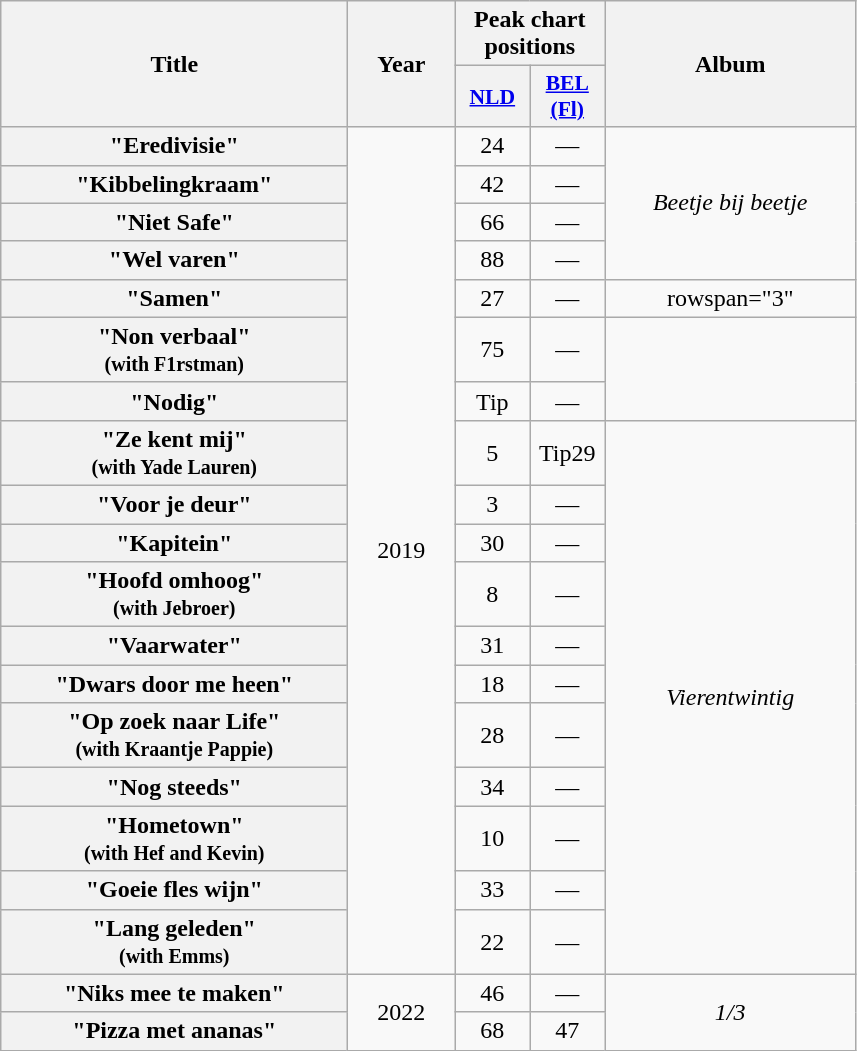<table class="wikitable plainrowheaders" style="text-align:center;">
<tr>
<th scope="col" rowspan="2" style="width:14em;">Title</th>
<th scope="col" rowspan="2" style="width:4em;">Year</th>
<th scope="col" colspan="2">Peak chart positions</th>
<th scope="col" rowspan="2" style="width:10em;">Album</th>
</tr>
<tr>
<th scope="col" style="width:3em;font-size:90%;"><a href='#'>NLD</a><br></th>
<th scope="col" style="width:3em;font-size:90%;"><a href='#'>BEL<br>(Fl)</a><br></th>
</tr>
<tr>
<th scope="row">"Eredivisie"</th>
<td rowspan=18>2019</td>
<td>24</td>
<td>—</td>
<td rowspan=4><em>Beetje bij beetje</em></td>
</tr>
<tr>
<th scope="row">"Kibbelingkraam"</th>
<td>42</td>
<td>—</td>
</tr>
<tr>
<th scope="row">"Niet Safe"</th>
<td>66</td>
<td>—</td>
</tr>
<tr>
<th scope="row">"Wel varen"</th>
<td>88</td>
<td>—</td>
</tr>
<tr>
<th scope="row">"Samen"</th>
<td>27</td>
<td>—</td>
<td>rowspan="3" </td>
</tr>
<tr>
<th scope="row">"Non verbaal"<br><small>(with F1rstman)</small></th>
<td>75</td>
<td>—</td>
</tr>
<tr>
<th scope="row">"Nodig"</th>
<td>Tip</td>
<td>—</td>
</tr>
<tr>
<th scope="row">"Ze kent mij"<br><small>(with Yade Lauren)</small></th>
<td>5</td>
<td>Tip29</td>
<td rowspan=11><em>Vierentwintig</em></td>
</tr>
<tr>
<th scope="row">"Voor je deur"</th>
<td>3</td>
<td>—</td>
</tr>
<tr>
<th scope="row">"Kapitein"</th>
<td>30</td>
<td>—</td>
</tr>
<tr>
<th scope="row">"Hoofd omhoog"<br><small>(with Jebroer)</small></th>
<td>8</td>
<td>—</td>
</tr>
<tr>
<th scope="row">"Vaarwater"</th>
<td>31</td>
<td>—</td>
</tr>
<tr>
<th scope="row">"Dwars door me heen"</th>
<td>18</td>
<td>—</td>
</tr>
<tr>
<th scope="row">"Op zoek naar Life"<br><small>(with Kraantje Pappie)</small></th>
<td>28</td>
<td>—</td>
</tr>
<tr>
<th scope="row">"Nog steeds"</th>
<td>34</td>
<td>—</td>
</tr>
<tr>
<th scope="row">"Hometown"<br><small>(with Hef and Kevin)</small></th>
<td>10</td>
<td>—</td>
</tr>
<tr>
<th scope="row">"Goeie fles wijn"</th>
<td>33</td>
<td>—</td>
</tr>
<tr>
<th scope="row">"Lang geleden"<br><small>(with Emms)</small></th>
<td>22</td>
<td>—</td>
</tr>
<tr>
<th scope="row">"Niks mee te maken"</th>
<td rowspan="2">2022</td>
<td>46</td>
<td>—</td>
<td rowspan="2"><em>1/3</em></td>
</tr>
<tr>
<th scope="row">"Pizza met ananas"</th>
<td>68</td>
<td>47</td>
</tr>
</table>
